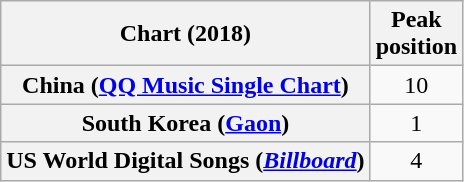<table class="wikitable sortable plainrowheaders" style="text-align:center">
<tr>
<th>Chart (2018)</th>
<th>Peak<br>position</th>
</tr>
<tr>
<th scope="row">China (<a href='#'>QQ Music Single Chart</a>)</th>
<td>10</td>
</tr>
<tr>
<th scope="row">South Korea (<a href='#'>Gaon</a>)</th>
<td>1</td>
</tr>
<tr>
<th scope="row">US World Digital Songs (<em><a href='#'>Billboard</a></em>)</th>
<td>4</td>
</tr>
</table>
